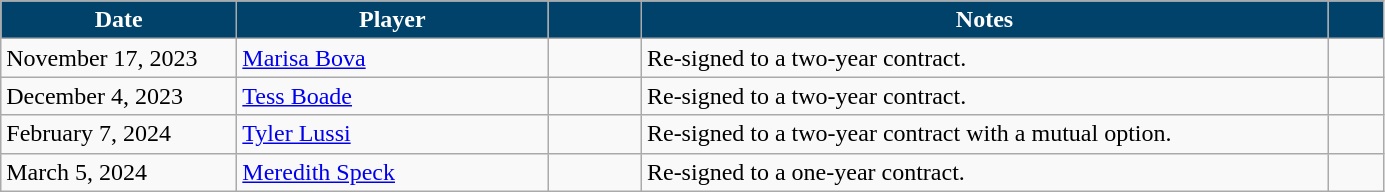<table class="wikitable sortable" style="text-align:left;">
<tr>
<th style="background:#01426A; color:#fff; width:150px;" data-sort-type="date">Date</th>
<th style="background:#01426A; color:#fff; width:200px;">Player</th>
<th style="background:#01426A; color:#fff; width:55px;"></th>
<th style="background:#01426A; color:#fff; width:450px;">Notes</th>
<th style="background:#01426A; color:#fff; width:30px;"></th>
</tr>
<tr>
<td>November 17, 2023</td>
<td> <a href='#'>Marisa Bova</a></td>
<td align="center"></td>
<td>Re-signed to a two-year contract.</td>
<td></td>
</tr>
<tr>
<td>December 4, 2023</td>
<td> <a href='#'>Tess Boade</a></td>
<td align="center"></td>
<td>Re-signed to a two-year contract.</td>
<td></td>
</tr>
<tr>
<td>February 7, 2024</td>
<td> <a href='#'>Tyler Lussi</a></td>
<td align="center"></td>
<td>Re-signed to a two-year contract with a mutual option.</td>
<td></td>
</tr>
<tr>
<td>March 5, 2024</td>
<td> <a href='#'>Meredith Speck</a></td>
<td align="center"></td>
<td>Re-signed to a one-year contract.</td>
<td></td>
</tr>
</table>
